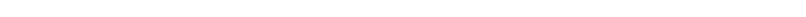<table style="width:66%; text-align:center;">
<tr style="color:white;">
<td style="background:"><strong>6</strong></td>
<td style="background:"><strong>6</strong></td>
<td style="background:"><strong>12</strong></td>
</tr>
</table>
